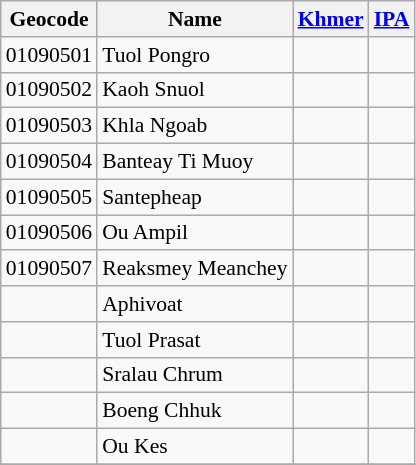<table class="wikitable" style="font-size:90%;">
<tr>
<th>Geocode</th>
<th>Name</th>
<th><a href='#'>Khmer</a></th>
<th><a href='#'>IPA</a></th>
</tr>
<tr>
<td>01090501</td>
<td>Tuol Pongro</td>
<td></td>
<td></td>
</tr>
<tr>
<td>01090502</td>
<td>Kaoh Snuol</td>
<td></td>
<td></td>
</tr>
<tr>
<td>01090503</td>
<td>Khla Ngoab</td>
<td></td>
<td></td>
</tr>
<tr>
<td>01090504</td>
<td>Banteay Ti Muoy</td>
<td></td>
<td></td>
</tr>
<tr>
<td>01090505</td>
<td>Santepheap</td>
<td></td>
<td></td>
</tr>
<tr>
<td>01090506</td>
<td>Ou Ampil</td>
<td></td>
<td></td>
</tr>
<tr>
<td>01090507</td>
<td>Reaksmey Meanchey</td>
<td></td>
<td></td>
</tr>
<tr>
<td></td>
<td>Aphivoat</td>
<td></td>
<td></td>
</tr>
<tr>
<td></td>
<td>Tuol Prasat</td>
<td></td>
<td></td>
</tr>
<tr>
<td></td>
<td>Sralau Chrum</td>
<td></td>
<td></td>
</tr>
<tr>
<td></td>
<td>Boeng Chhuk</td>
<td></td>
<td></td>
</tr>
<tr>
<td></td>
<td>Ou Kes</td>
<td></td>
<td></td>
</tr>
<tr>
</tr>
</table>
